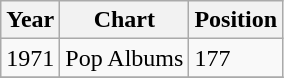<table class="wikitable">
<tr>
<th align="left">Year</th>
<th align="left">Chart</th>
<th align="left">Position</th>
</tr>
<tr>
<td align="left">1971</td>
<td align="left">Pop Albums</td>
<td align="left">177</td>
</tr>
<tr>
</tr>
</table>
